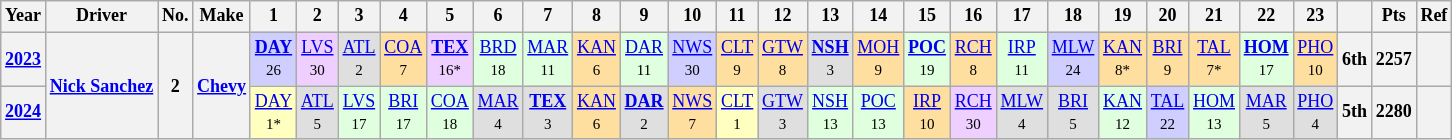<table class="wikitable" style="text-align:center; font-size:75%">
<tr>
<th>Year</th>
<th>Driver</th>
<th>No.</th>
<th>Make</th>
<th>1</th>
<th>2</th>
<th>3</th>
<th>4</th>
<th>5</th>
<th>6</th>
<th>7</th>
<th>8</th>
<th>9</th>
<th>10</th>
<th>11</th>
<th>12</th>
<th>13</th>
<th>14</th>
<th>15</th>
<th>16</th>
<th>17</th>
<th>18</th>
<th>19</th>
<th>20</th>
<th>21</th>
<th>22</th>
<th>23</th>
<th></th>
<th>Pts</th>
<th>Ref</th>
</tr>
<tr>
<th><a href='#'>2023</a></th>
<th rowspan=2 nowrap><a href='#'>Nick Sanchez</a></th>
<th rowspan=2>2</th>
<th rowspan=2><a href='#'>Chevy</a></th>
<td style="background:#CFCFFF;"><strong><a href='#'>DAY</a></strong><br><small>26</small></td>
<td style="background:#EFCFFF;"><a href='#'>LVS</a><br><small>30</small></td>
<td style="background:#DFDFDF;"><a href='#'>ATL</a><br><small>2</small></td>
<td style="background:#FFDF9F;"><a href='#'>COA</a><br><small>7</small></td>
<td style="background:#EFCFFF;"><strong><a href='#'>TEX</a></strong><br><small>16*</small></td>
<td style="background:#DFFFDF;"><a href='#'>BRD</a><br><small>18</small></td>
<td style="background:#DFFFDF;"><a href='#'>MAR</a><br><small>11</small></td>
<td style="background:#FFDF9F;"><a href='#'>KAN</a><br><small>6</small></td>
<td style="background:#DFFFDF;"><a href='#'>DAR</a><br><small>11</small></td>
<td style="background:#CFCFFF;"><a href='#'>NWS</a><br><small>30</small></td>
<td style="background:#FFDF9F;"><a href='#'>CLT</a><br><small>9</small></td>
<td style="background:#FFDF9F;"><a href='#'>GTW</a><br><small>8</small></td>
<td style="background:#DFDFDF;"><strong><a href='#'>NSH</a></strong><br><small>3</small></td>
<td style="background:#FFDF9F;"><a href='#'>MOH</a><br><small>9</small></td>
<td style="background:#DFFFDF;"><strong><a href='#'>POC</a></strong><br><small>19</small></td>
<td style="background:#FFDF9F;"><a href='#'>RCH</a><br><small>8</small></td>
<td style="background:#DFFFDF;"><a href='#'>IRP</a><br><small>11</small></td>
<td style="background:#CFCFFF;"><a href='#'>MLW</a><br><small>24</small></td>
<td style="background:#FFDF9F;"><a href='#'>KAN</a><br><small>8*</small></td>
<td style="background:#FFDF9F;"><a href='#'>BRI</a><br><small>9</small></td>
<td style="background:#FFDF9F;"><a href='#'>TAL</a><br><small>7*</small></td>
<td style="background:#DFFFDF;"><strong><a href='#'>HOM</a></strong><br><small>17</small></td>
<td style="background:#FFDF9F;"><a href='#'>PHO</a><br><small>10</small></td>
<th>6th</th>
<th>2257</th>
<th></th>
</tr>
<tr>
<th><a href='#'>2024</a></th>
<td style="background:#FFFFBF;"><a href='#'>DAY</a><br><small>1*</small></td>
<td style="background:#DFDFDF;"><a href='#'>ATL</a><br><small>5</small></td>
<td style="background:#DFFFDF;"><a href='#'>LVS</a><br><small>17</small></td>
<td style="background:#DFFFDF;"><a href='#'>BRI</a><br><small>17</small></td>
<td style="background:#DFFFDF;"><a href='#'>COA</a><br><small>18</small></td>
<td style="background:#DFDFDF;"><a href='#'>MAR</a><br><small>4</small></td>
<td style="background:#DFDFDF;"><strong><a href='#'>TEX</a></strong><br><small>3</small></td>
<td style="background:#FFDF9F;"><a href='#'>KAN</a><br><small>6</small></td>
<td style="background:#DFDFDF;"><strong><a href='#'>DAR</a></strong><br><small>2</small></td>
<td style="background:#FFDF9F;"><a href='#'>NWS</a><br><small>7</small></td>
<td style="background:#FFFFBF;"><a href='#'>CLT</a><br><small>1</small></td>
<td style="background:#DFDFDF;"><a href='#'>GTW</a><br><small>3</small></td>
<td style="background:#DFFFDF;"><a href='#'>NSH</a><br><small>13</small></td>
<td style="background:#DFFFDF;"><a href='#'>POC</a><br><small>13</small></td>
<td style="background:#FFDF9F;"><a href='#'>IRP</a><br><small>10</small></td>
<td style="background:#EFCFFF;"><a href='#'>RCH</a><br><small>30</small></td>
<td style="background:#DFDFDF;"><a href='#'>MLW</a><br><small>4</small></td>
<td style="background:#DFDFDF;"><a href='#'>BRI</a><br><small>5</small></td>
<td style="background:#DFFFDF;"><a href='#'>KAN</a><br><small>12</small></td>
<td style="background:#CFCFFF;"><a href='#'>TAL</a><br><small>22</small></td>
<td style="background:#DFFFDF;"><a href='#'>HOM</a><br><small>13</small></td>
<td style="background:#DFDFDF;"><a href='#'>MAR</a><br><small>5</small></td>
<td style="background:#DFDFDF;"><a href='#'>PHO</a><br><small>4</small></td>
<th>5th</th>
<th>2280</th>
<th></th>
</tr>
</table>
